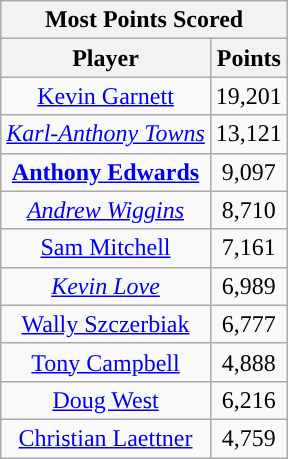<table class="wikitable sortable" style="text-align:center">
<tr>
<th colspan="5">Most Points Scored</th>
</tr>
<tr>
<th>Player</th>
<th>Points</th>
</tr>
<tr>
<td><a href='#'>Kevin Garnett</a></td>
<td>19,201</td>
</tr>
<tr>
<td><em><a href='#'>Karl-Anthony Towns</a></em></td>
<td>13,121</td>
</tr>
<tr>
<td><strong><a href='#'>Anthony Edwards</a></strong></td>
<td>9,097</td>
</tr>
<tr>
<td><em><a href='#'>Andrew Wiggins</a></em></td>
<td>8,710</td>
</tr>
<tr>
<td><a href='#'>Sam Mitchell</a></td>
<td>7,161</td>
</tr>
<tr>
<td><em><a href='#'>Kevin Love</a></em></td>
<td>6,989</td>
</tr>
<tr>
<td><a href='#'>Wally Szczerbiak</a></td>
<td>6,777</td>
</tr>
<tr>
<td><a href='#'>Tony Campbell</a></td>
<td>4,888</td>
</tr>
<tr>
<td><a href='#'>Doug West</a></td>
<td>6,216</td>
</tr>
<tr>
<td><a href='#'>Christian Laettner</a></td>
<td>4,759</td>
</tr>
</table>
